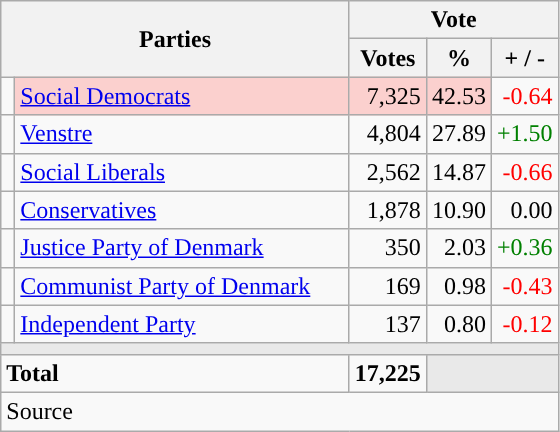<table class="wikitable" style="text-align:right;">
<tr>
<th style="text-align:centre;" rowspan="2" colspan="2" width="225">Parties</th>
<th colspan="3">Vote</th>
</tr>
<tr>
<th width="15">Votes</th>
<th width="15">%</th>
<th width="15">+ / -</th>
</tr>
<tr>
<td width="2" style="color:inherit;background:"></td>
<td bgcolor=#fbd0ce  align="left"><a href='#'>Social Democrats</a></td>
<td bgcolor=#fbd0ce>7,325</td>
<td bgcolor=#fbd0ce>42.53</td>
<td style=color:red;>-0.64</td>
</tr>
<tr>
<td width="2" style="color:inherit;background:"></td>
<td align="left"><a href='#'>Venstre</a></td>
<td>4,804</td>
<td>27.89</td>
<td style=color:green;>+1.50</td>
</tr>
<tr>
<td width="2" style="color:inherit;background:"></td>
<td align="left"><a href='#'>Social Liberals</a></td>
<td>2,562</td>
<td>14.87</td>
<td style=color:red;>-0.66</td>
</tr>
<tr>
<td width="2" style="color:inherit;background:"></td>
<td align="left"><a href='#'>Conservatives</a></td>
<td>1,878</td>
<td>10.90</td>
<td>0.00</td>
</tr>
<tr>
<td width="2" style="color:inherit;background:"></td>
<td align="left"><a href='#'>Justice Party of Denmark</a></td>
<td>350</td>
<td>2.03</td>
<td style=color:green;>+0.36</td>
</tr>
<tr>
<td width="2" style="color:inherit;background:"></td>
<td align="left"><a href='#'>Communist Party of Denmark</a></td>
<td>169</td>
<td>0.98</td>
<td style=color:red;>-0.43</td>
</tr>
<tr>
<td width="2" style="color:inherit;background:"></td>
<td align="left"><a href='#'>Independent Party</a></td>
<td>137</td>
<td>0.80</td>
<td style=color:red;>-0.12</td>
</tr>
<tr>
<td colspan="7" bgcolor="#E9E9E9"></td>
</tr>
<tr>
<td align="left" colspan="2"><strong>Total</strong></td>
<td><strong>17,225</strong></td>
<td bgcolor="#E9E9E9" colspan="2"></td>
</tr>
<tr>
<td align="left" colspan="6">Source</td>
</tr>
</table>
